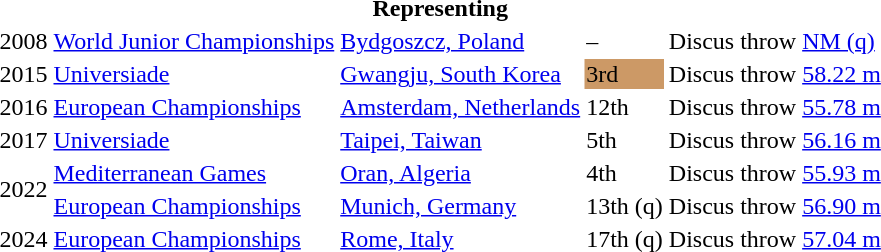<table>
<tr>
<th colspan="6">Representing </th>
</tr>
<tr>
<td>2008</td>
<td><a href='#'>World Junior Championships</a></td>
<td><a href='#'>Bydgoszcz, Poland</a></td>
<td>–</td>
<td>Discus throw</td>
<td><a href='#'>NM (q)</a></td>
</tr>
<tr>
<td>2015</td>
<td><a href='#'>Universiade</a></td>
<td><a href='#'>Gwangju, South Korea</a></td>
<td bgcolor=cc9966>3rd</td>
<td>Discus throw</td>
<td><a href='#'>58.22 m</a></td>
</tr>
<tr>
<td>2016</td>
<td><a href='#'>European Championships</a></td>
<td><a href='#'>Amsterdam, Netherlands</a></td>
<td>12th</td>
<td>Discus throw</td>
<td><a href='#'>55.78 m</a></td>
</tr>
<tr>
<td>2017</td>
<td><a href='#'>Universiade</a></td>
<td><a href='#'>Taipei, Taiwan</a></td>
<td>5th</td>
<td>Discus throw</td>
<td><a href='#'>56.16 m</a></td>
</tr>
<tr>
<td rowspan=2>2022</td>
<td><a href='#'>Mediterranean Games</a></td>
<td><a href='#'>Oran, Algeria</a></td>
<td>4th</td>
<td>Discus throw</td>
<td><a href='#'>55.93 m</a></td>
</tr>
<tr>
<td><a href='#'>European Championships</a></td>
<td><a href='#'>Munich, Germany</a></td>
<td>13th (q)</td>
<td>Discus throw</td>
<td><a href='#'>56.90 m</a></td>
</tr>
<tr>
<td>2024</td>
<td><a href='#'>European Championships</a></td>
<td><a href='#'>Rome, Italy</a></td>
<td>17th (q)</td>
<td>Discus throw</td>
<td><a href='#'>57.04 m</a></td>
</tr>
</table>
